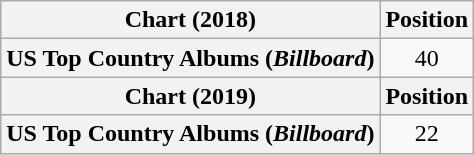<table class="wikitable plainrowheaders" style="text-align:center">
<tr>
<th scope="col">Chart (2018)</th>
<th scope="col">Position</th>
</tr>
<tr>
<th scope="row">US Top Country Albums (<em>Billboard</em>)</th>
<td>40</td>
</tr>
<tr>
<th scope="col">Chart (2019)</th>
<th scope="col">Position</th>
</tr>
<tr>
<th scope="row">US Top Country Albums (<em>Billboard</em>)</th>
<td>22</td>
</tr>
</table>
